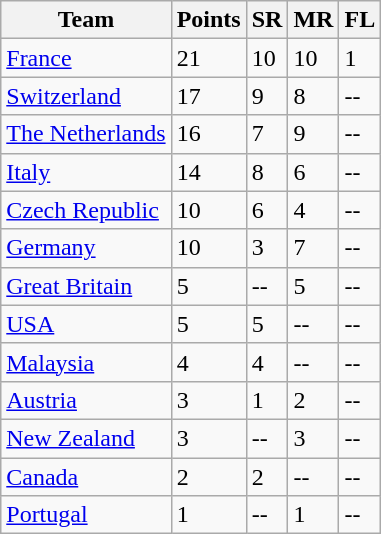<table class="wikitable">
<tr>
<th>Team</th>
<th>Points</th>
<th>SR</th>
<th>MR</th>
<th>FL</th>
</tr>
<tr>
<td> <a href='#'>France</a></td>
<td>21</td>
<td>10</td>
<td>10</td>
<td>1</td>
</tr>
<tr>
<td> <a href='#'>Switzerland</a></td>
<td>17</td>
<td>9</td>
<td>8</td>
<td>--</td>
</tr>
<tr>
<td> <a href='#'>The Netherlands</a></td>
<td>16</td>
<td>7</td>
<td>9</td>
<td>--</td>
</tr>
<tr>
<td> <a href='#'>Italy</a></td>
<td>14</td>
<td>8</td>
<td>6</td>
<td>--</td>
</tr>
<tr>
<td> <a href='#'>Czech Republic</a></td>
<td>10</td>
<td>6</td>
<td>4</td>
<td>--</td>
</tr>
<tr>
<td> <a href='#'>Germany</a></td>
<td>10</td>
<td>3</td>
<td>7</td>
<td>--</td>
</tr>
<tr>
<td> <a href='#'>Great Britain</a></td>
<td>5</td>
<td>--</td>
<td>5</td>
<td>--</td>
</tr>
<tr>
<td> <a href='#'>USA</a></td>
<td>5</td>
<td>5</td>
<td>--</td>
<td>--</td>
</tr>
<tr>
<td> <a href='#'>Malaysia</a></td>
<td>4</td>
<td>4</td>
<td>--</td>
<td>--</td>
</tr>
<tr>
<td> <a href='#'>Austria</a></td>
<td>3</td>
<td>1</td>
<td>2</td>
<td>--</td>
</tr>
<tr>
<td> <a href='#'>New Zealand</a></td>
<td>3</td>
<td>--</td>
<td>3</td>
<td>--</td>
</tr>
<tr>
<td> <a href='#'>Canada</a></td>
<td>2</td>
<td>2</td>
<td>--</td>
<td>--</td>
</tr>
<tr>
<td> <a href='#'>Portugal</a></td>
<td>1</td>
<td>--</td>
<td>1</td>
<td>--</td>
</tr>
</table>
